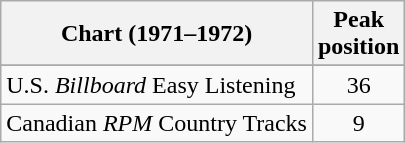<table class="wikitable sortable">
<tr>
<th align="left">Chart (1971–1972)</th>
<th align="center">Peak<br>position</th>
</tr>
<tr>
</tr>
<tr>
</tr>
<tr>
<td align="left">U.S. <em>Billboard</em> Easy Listening</td>
<td align="center">36</td>
</tr>
<tr>
<td align="left">Canadian <em>RPM</em> Country Tracks</td>
<td align="center">9</td>
</tr>
</table>
